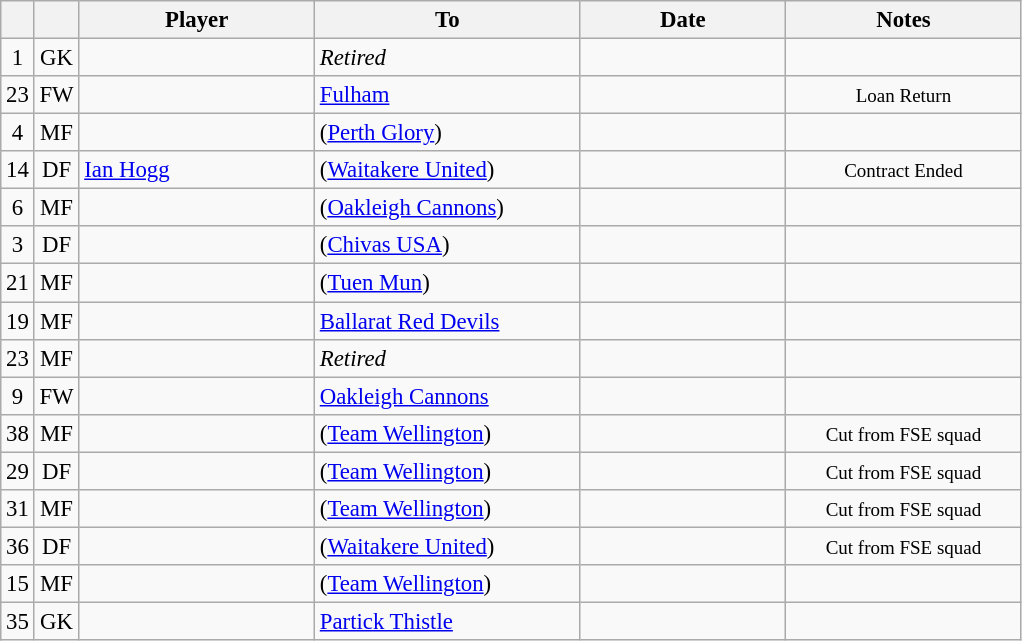<table class="wikitable sortable" style="text-align:center; font-size:95%;">
<tr>
<th></th>
<th></th>
<th width=150>Player</th>
<th width=170>To</th>
<th width=130>Date</th>
<th width=150>Notes</th>
</tr>
<tr>
<td>1</td>
<td>GK</td>
<td align=left></td>
<td align=left><em>Retired</em></td>
<td></td>
<td></td>
</tr>
<tr>
<td>23</td>
<td>FW</td>
<td align=left></td>
<td align=left><a href='#'>Fulham</a></td>
<td></td>
<td><small>Loan Return</small></td>
</tr>
<tr>
<td>4</td>
<td>MF</td>
<td align=left></td>
<td align=left>(<a href='#'>Perth Glory</a>)</td>
<td></td>
<td></td>
</tr>
<tr>
<td>14</td>
<td>DF</td>
<td align=left><a href='#'>Ian Hogg</a></td>
<td align=left>(<a href='#'>Waitakere United</a>)</td>
<td></td>
<td><small>Contract Ended</small></td>
</tr>
<tr>
<td>6</td>
<td>MF</td>
<td align=left></td>
<td align=left>(<a href='#'>Oakleigh Cannons</a>)</td>
<td></td>
<td></td>
</tr>
<tr>
<td>3</td>
<td>DF</td>
<td align=left></td>
<td align=left>(<a href='#'>Chivas USA</a>)</td>
<td></td>
<td></td>
</tr>
<tr>
<td>21</td>
<td>MF</td>
<td align=left></td>
<td align=left>(<a href='#'>Tuen Mun</a>)</td>
<td></td>
<td></td>
</tr>
<tr>
<td>19</td>
<td>MF</td>
<td align=left></td>
<td align=left><a href='#'>Ballarat Red Devils</a></td>
<td></td>
<td></td>
</tr>
<tr>
<td>23</td>
<td>MF</td>
<td align=left></td>
<td align=left><em>Retired</em></td>
<td></td>
<td></td>
</tr>
<tr>
<td>9</td>
<td>FW</td>
<td align=left></td>
<td align=left><a href='#'>Oakleigh Cannons</a></td>
<td></td>
<td></td>
</tr>
<tr>
<td>38</td>
<td>MF</td>
<td align=left></td>
<td align=left>(<a href='#'>Team Wellington</a>)</td>
<td></td>
<td><small>Cut from FSE squad</small></td>
</tr>
<tr>
<td>29</td>
<td>DF</td>
<td align=left></td>
<td align=left>(<a href='#'>Team Wellington</a>)</td>
<td></td>
<td><small>Cut from FSE squad</small></td>
</tr>
<tr>
<td>31</td>
<td>MF</td>
<td align=left></td>
<td align=left>(<a href='#'>Team Wellington</a>)</td>
<td></td>
<td><small>Cut from FSE squad</small></td>
</tr>
<tr>
<td>36</td>
<td>DF</td>
<td align=left></td>
<td align=left>(<a href='#'>Waitakere United</a>)</td>
<td></td>
<td><small>Cut from FSE squad</small></td>
</tr>
<tr>
<td>15</td>
<td>MF</td>
<td align=left></td>
<td align=left>(<a href='#'>Team Wellington</a>)</td>
<td></td>
<td></td>
</tr>
<tr>
<td>35</td>
<td>GK</td>
<td align=left></td>
<td align=left><a href='#'>Partick Thistle</a></td>
<td></td>
<td></td>
</tr>
</table>
